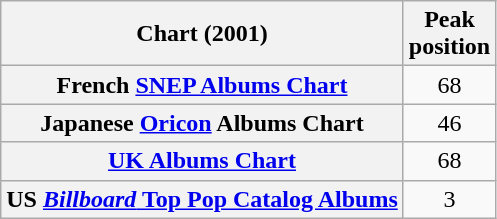<table class="wikitable sortable plainrowheaders" style="text-align:center;">
<tr>
<th scope="col">Chart (2001)</th>
<th scope="col">Peak<br>position</th>
</tr>
<tr>
<th scope="row">French <a href='#'>SNEP Albums Chart</a></th>
<td>68</td>
</tr>
<tr>
<th scope="row">Japanese <a href='#'>Oricon</a> Albums Chart</th>
<td>46</td>
</tr>
<tr>
<th scope="row"><a href='#'>UK Albums Chart</a></th>
<td>68</td>
</tr>
<tr>
<th scope="row">US <a href='#'><em>Billboard</em> Top Pop Catalog Albums</a></th>
<td>3</td>
</tr>
</table>
